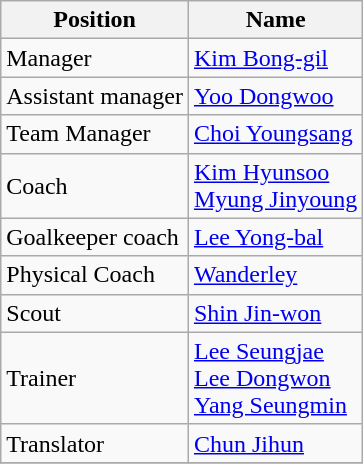<table class="wikitable">
<tr>
<th>Position</th>
<th>Name</th>
</tr>
<tr>
<td>Manager</td>
<td> <a href='#'>Kim Bong-gil</a></td>
</tr>
<tr>
<td>Assistant manager</td>
<td> <a href='#'>Yoo Dongwoo</a></td>
</tr>
<tr>
<td>Team Manager</td>
<td> <a href='#'>Choi Youngsang</a></td>
</tr>
<tr>
<td>Coach</td>
<td> <a href='#'>Kim Hyunsoo</a> <br>  <a href='#'>Myung Jinyoung</a></td>
</tr>
<tr>
<td>Goalkeeper coach</td>
<td> <a href='#'>Lee Yong-bal</a></td>
</tr>
<tr>
<td>Physical Coach</td>
<td> <a href='#'>Wanderley</a></td>
</tr>
<tr>
<td>Scout</td>
<td> <a href='#'>Shin Jin-won</a></td>
</tr>
<tr>
<td>Trainer</td>
<td> <a href='#'>Lee Seungjae</a><br> <a href='#'>Lee Dongwon</a><br> <a href='#'>Yang Seungmin</a></td>
</tr>
<tr>
<td>Translator</td>
<td> <a href='#'>Chun Jihun</a></td>
</tr>
<tr>
</tr>
</table>
